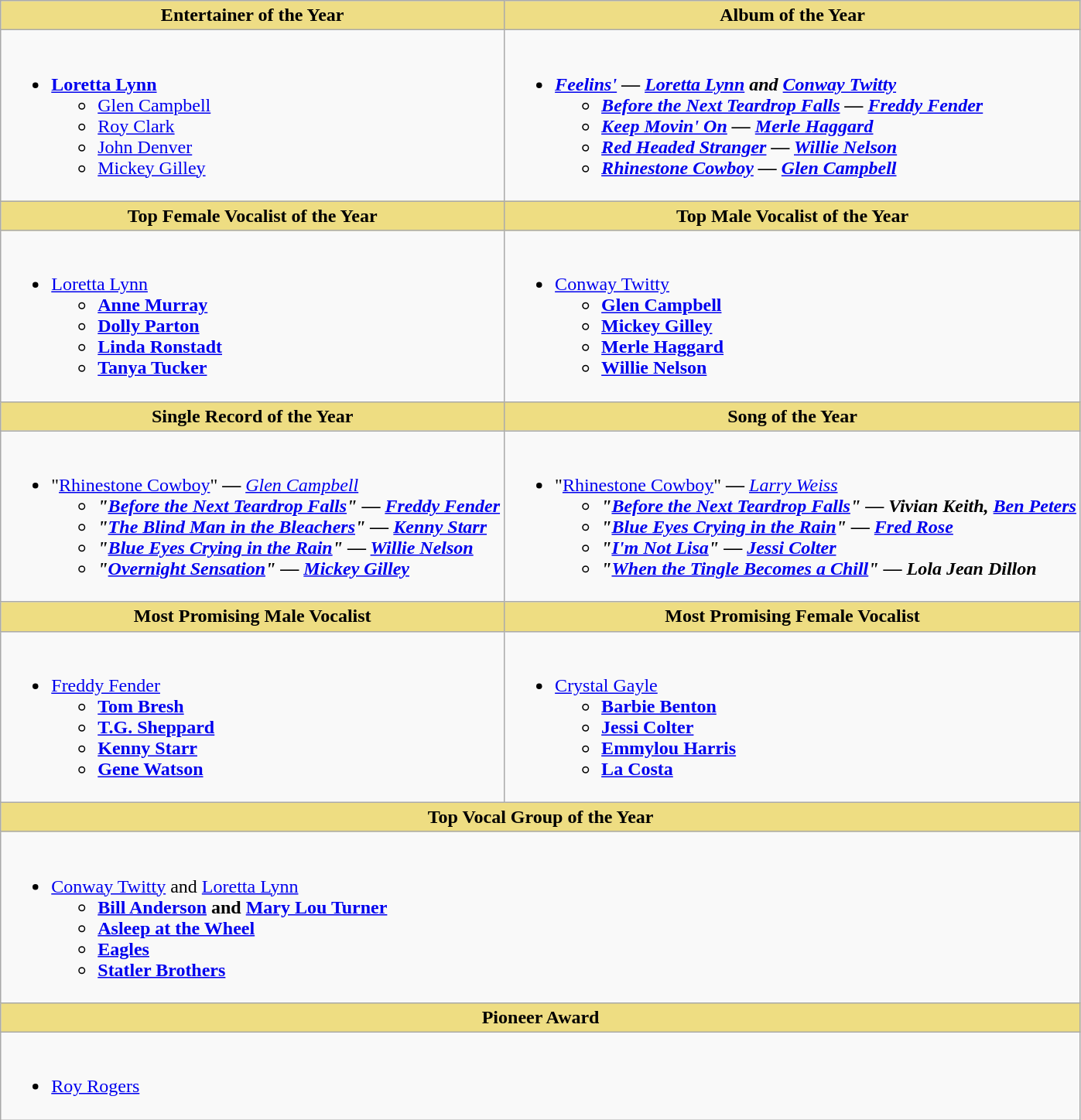<table class="wikitable">
<tr>
<th style="background:#EEDD85; width=50%">Entertainer of the Year</th>
<th style="background:#EEDD85; width=50%">Album of the Year</th>
</tr>
<tr>
<td style="vertical-align:top"><br><ul><li><strong><a href='#'>Loretta Lynn</a></strong><ul><li><a href='#'>Glen Campbell</a></li><li><a href='#'>Roy Clark</a></li><li><a href='#'>John Denver</a></li><li><a href='#'>Mickey Gilley</a></li></ul></li></ul></td>
<td style="vertical-align:top"><br><ul><li><strong><em><a href='#'>Feelins'</a><em> </em>—<em> <a href='#'>Loretta Lynn</a> and <a href='#'>Conway Twitty</a><strong><ul><li></em><a href='#'>Before the Next Teardrop Falls</a><em> </em>—<em> <a href='#'>Freddy Fender</a></li><li></em><a href='#'>Keep Movin' On</a><em> </em>—<em> <a href='#'>Merle Haggard</a></li><li></em><a href='#'>Red Headed Stranger</a><em> </em>—<em> <a href='#'>Willie Nelson</a></li><li></em><a href='#'>Rhinestone Cowboy</a><em> </em>—<em> <a href='#'>Glen Campbell</a></li></ul></li></ul></td>
</tr>
<tr>
<th style="background:#EEDD82; width=50%">Top Female Vocalist of the Year</th>
<th style="background:#EEDD82; width=50%">Top Male Vocalist of the Year</th>
</tr>
<tr>
<td style="vertical-align:top"><br><ul><li></strong><a href='#'>Loretta Lynn</a><strong><ul><li><a href='#'>Anne Murray</a></li><li><a href='#'>Dolly Parton</a></li><li><a href='#'>Linda Ronstadt</a></li><li><a href='#'>Tanya Tucker</a></li></ul></li></ul></td>
<td style="vertical-align:top"><br><ul><li></strong><a href='#'>Conway Twitty</a><strong><ul><li><a href='#'>Glen Campbell</a></li><li><a href='#'>Mickey Gilley</a></li><li><a href='#'>Merle Haggard</a></li><li><a href='#'>Willie Nelson</a></li></ul></li></ul></td>
</tr>
<tr>
<th style="background:#EEDD82; width=50%">Single Record of the Year</th>
<th style="background:#EEDD82; width=50%">Song of the Year</th>
</tr>
<tr>
<td style="vertical-align:top"><br><ul><li></strong>"<a href='#'>Rhinestone Cowboy</a>"<strong> </em>—<em> </strong><a href='#'>Glen Campbell</a><strong><ul><li>"<a href='#'>Before the Next Teardrop Falls</a>" </em>—<em> <a href='#'>Freddy Fender</a></li><li>"<a href='#'>The Blind Man in the Bleachers</a>" — <a href='#'>Kenny Starr</a></li><li>"<a href='#'>Blue Eyes Crying in the Rain</a>" </em>—<em> <a href='#'>Willie Nelson</a></li><li>"<a href='#'>Overnight Sensation</a>" </em>—<em> <a href='#'>Mickey Gilley</a></li></ul></li></ul></td>
<td style="vertical-align:top"><br><ul><li></strong>"<a href='#'>Rhinestone Cowboy</a>"<strong> </em>—<em> </strong><a href='#'>Larry Weiss</a><strong><ul><li>"<a href='#'>Before the Next Teardrop Falls</a>" </em>—<em> Vivian Keith, <a href='#'>Ben Peters</a></li><li>"<a href='#'>Blue Eyes Crying in the Rain</a>" </em>—<em> <a href='#'>Fred Rose</a></li><li>"<a href='#'>I'm Not Lisa</a>" </em>—<em> <a href='#'>Jessi Colter</a></li><li>"<a href='#'>When the Tingle Becomes a Chill</a>" </em>—<em> Lola Jean Dillon</li></ul></li></ul></td>
</tr>
<tr>
<th style="background:#EEDD82; width=50%">Most Promising Male Vocalist</th>
<th style="background:#EEDD82; width=50%">Most Promising Female Vocalist</th>
</tr>
<tr>
<td style="vertical-align:top"><br><ul><li></strong><a href='#'>Freddy Fender</a><strong><ul><li><a href='#'>Tom Bresh</a></li><li><a href='#'>T.G. Sheppard</a></li><li><a href='#'>Kenny Starr</a></li><li><a href='#'>Gene Watson</a></li></ul></li></ul></td>
<td style="vertical-align:top"><br><ul><li></strong><a href='#'>Crystal Gayle</a><strong><ul><li><a href='#'>Barbie Benton</a></li><li><a href='#'>Jessi Colter</a></li><li><a href='#'>Emmylou Harris</a></li><li><a href='#'>La Costa</a></li></ul></li></ul></td>
</tr>
<tr>
<th colspan="2" style="background:#EEDD82; width=50%">Top Vocal Group of the Year</th>
</tr>
<tr>
<td colspan="2"><br><ul><li></strong><a href='#'>Conway Twitty</a><strong> </strong>and<strong> </strong><a href='#'>Loretta Lynn</a><strong><ul><li><a href='#'>Bill Anderson</a> and <a href='#'>Mary Lou Turner</a></li><li><a href='#'>Asleep at the Wheel</a></li><li><a href='#'>Eagles</a></li><li><a href='#'>Statler Brothers</a></li></ul></li></ul></td>
</tr>
<tr>
<th colspan="2" style="background:#EEDD82; width=50%">Pioneer Award</th>
</tr>
<tr>
<td colspan="2"><br><ul><li></strong><a href='#'>Roy Rogers</a><strong></li></ul></td>
</tr>
</table>
